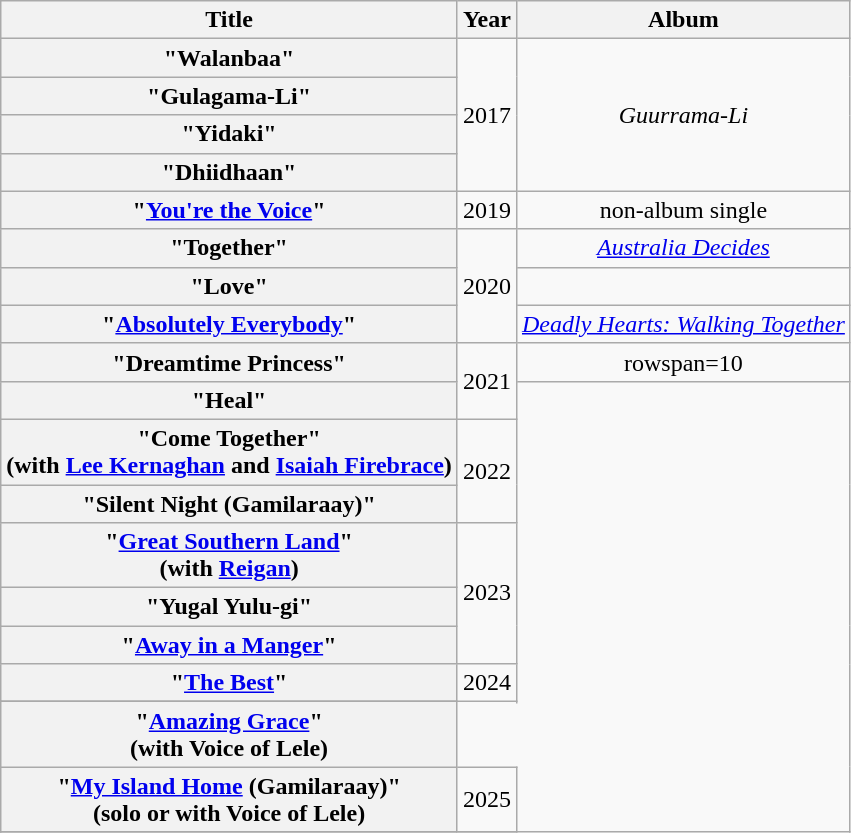<table class="wikitable plainrowheaders" style="text-align:center;">
<tr>
<th>Title</th>
<th>Year</th>
<th>Album</th>
</tr>
<tr>
<th scope="row">"Walanbaa"</th>
<td rowspan=4>2017</td>
<td rowspan=4><em>Guurrama-Li</em></td>
</tr>
<tr>
<th scope="row">"Gulagama-Li"</th>
</tr>
<tr>
<th scope="row">"Yidaki"</th>
</tr>
<tr>
<th scope="row">"Dhiidhaan"</th>
</tr>
<tr>
<th scope="row">"<a href='#'>You're the Voice</a>"</th>
<td>2019</td>
<td>non-album single</td>
</tr>
<tr>
<th scope="row">"Together"</th>
<td rowspan=3>2020</td>
<td><em><a href='#'>Australia Decides</a></em></td>
</tr>
<tr>
<th scope="row">"Love"</th>
<td></td>
</tr>
<tr>
<th scope="row">"<a href='#'>Absolutely Everybody</a>"</th>
<td><em><a href='#'>Deadly Hearts: Walking Together</a></em></td>
</tr>
<tr>
<th scope="row">"Dreamtime Princess"</th>
<td rowspan=2>2021</td>
<td>rowspan=10  </td>
</tr>
<tr>
<th scope="row">"Heal"</th>
</tr>
<tr>
<th scope="row">"Come Together" <br> (with <a href='#'>Lee Kernaghan</a> and <a href='#'>Isaiah Firebrace</a>)</th>
<td rowspan=2>2022</td>
</tr>
<tr>
<th scope="row">"Silent Night (Gamilaraay)"</th>
</tr>
<tr>
<th scope="row">"<a href='#'>Great Southern Land</a>" <br> (with <a href='#'>Reigan</a>)</th>
<td rowspan=3>2023</td>
</tr>
<tr>
<th scope="row">"Yugal Yulu-gi"</th>
</tr>
<tr>
<th scope="row">"<a href='#'>Away in a Manger</a>"</th>
</tr>
<tr>
<th scope="row">"<a href='#'>The Best</a>"</th>
<td rowspan=2>2024</td>
</tr>
<tr>
</tr>
<tr>
<th scope="row">"<a href='#'>Amazing Grace</a>" <br> (with Voice of Lele)</th>
</tr>
<tr>
<th scope="row">"<a href='#'>My Island Home</a> (Gamilaraay)"<br> (solo or with Voice of Lele)</th>
<td rowspan=1>2025</td>
</tr>
<tr>
</tr>
<tr>
</tr>
</table>
